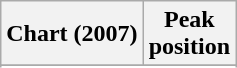<table class="wikitable sortable">
<tr>
<th align="center">Chart (2007)</th>
<th align="center">Peak<br>position</th>
</tr>
<tr>
</tr>
<tr>
</tr>
<tr>
</tr>
</table>
